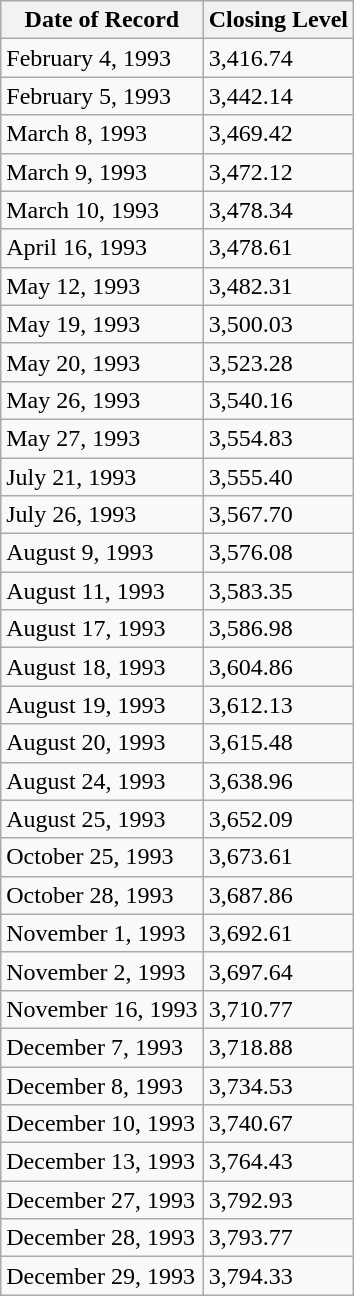<table class="wikitable">
<tr>
<th>Date of Record</th>
<th>Closing Level</th>
</tr>
<tr>
<td>February 4, 1993</td>
<td>3,416.74</td>
</tr>
<tr>
<td>February 5, 1993</td>
<td>3,442.14</td>
</tr>
<tr>
<td>March 8, 1993</td>
<td>3,469.42</td>
</tr>
<tr>
<td>March 9, 1993</td>
<td>3,472.12</td>
</tr>
<tr>
<td>March 10, 1993</td>
<td>3,478.34</td>
</tr>
<tr>
<td>April 16, 1993</td>
<td>3,478.61</td>
</tr>
<tr>
<td>May 12, 1993</td>
<td>3,482.31</td>
</tr>
<tr>
<td>May 19, 1993</td>
<td>3,500.03</td>
</tr>
<tr>
<td>May 20, 1993</td>
<td>3,523.28</td>
</tr>
<tr>
<td>May 26, 1993</td>
<td>3,540.16</td>
</tr>
<tr>
<td>May 27, 1993</td>
<td>3,554.83</td>
</tr>
<tr>
<td>July 21, 1993</td>
<td>3,555.40</td>
</tr>
<tr>
<td>July 26, 1993</td>
<td>3,567.70</td>
</tr>
<tr>
<td>August 9, 1993</td>
<td>3,576.08</td>
</tr>
<tr>
<td>August 11, 1993</td>
<td>3,583.35</td>
</tr>
<tr>
<td>August 17, 1993</td>
<td>3,586.98</td>
</tr>
<tr>
<td>August 18, 1993</td>
<td>3,604.86</td>
</tr>
<tr>
<td>August 19, 1993</td>
<td>3,612.13</td>
</tr>
<tr>
<td>August 20, 1993</td>
<td>3,615.48</td>
</tr>
<tr>
<td>August 24, 1993</td>
<td>3,638.96</td>
</tr>
<tr>
<td>August 25, 1993</td>
<td>3,652.09</td>
</tr>
<tr>
<td>October 25, 1993</td>
<td>3,673.61</td>
</tr>
<tr>
<td>October 28, 1993</td>
<td>3,687.86</td>
</tr>
<tr>
<td>November 1, 1993</td>
<td>3,692.61</td>
</tr>
<tr>
<td>November 2, 1993</td>
<td>3,697.64</td>
</tr>
<tr>
<td>November 16, 1993</td>
<td>3,710.77</td>
</tr>
<tr>
<td>December 7, 1993</td>
<td>3,718.88</td>
</tr>
<tr>
<td>December 8, 1993</td>
<td>3,734.53</td>
</tr>
<tr>
<td>December 10, 1993</td>
<td>3,740.67</td>
</tr>
<tr>
<td>December 13, 1993</td>
<td>3,764.43</td>
</tr>
<tr>
<td>December 27, 1993</td>
<td>3,792.93</td>
</tr>
<tr>
<td>December 28, 1993</td>
<td>3,793.77</td>
</tr>
<tr>
<td>December 29, 1993</td>
<td>3,794.33</td>
</tr>
</table>
